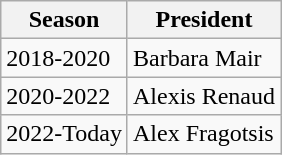<table class="wikitable sortable">
<tr>
<th>Season</th>
<th>President</th>
</tr>
<tr>
<td>2018-2020</td>
<td>Barbara Mair</td>
</tr>
<tr>
<td>2020-2022</td>
<td>Alexis Renaud</td>
</tr>
<tr>
<td>2022-Today</td>
<td>Alex Fragotsis</td>
</tr>
</table>
